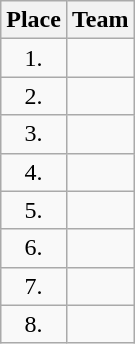<table class="wikitable" style="text-align: center;">
<tr>
<th>Place</th>
<th>Team</th>
</tr>
<tr>
<td>1.</td>
<td style="text-align:left;"></td>
</tr>
<tr>
<td>2.</td>
<td style="text-align:left;"></td>
</tr>
<tr>
<td>3.</td>
<td style="text-align:left;"></td>
</tr>
<tr>
<td>4.</td>
<td style="text-align:left;"></td>
</tr>
<tr>
<td>5.</td>
<td style="text-align:left;"></td>
</tr>
<tr>
<td>6.</td>
<td style="text-align:left;"></td>
</tr>
<tr>
<td>7.</td>
<td style="text-align:left;"></td>
</tr>
<tr>
<td>8.</td>
<td style="text-align:left;"></td>
</tr>
</table>
